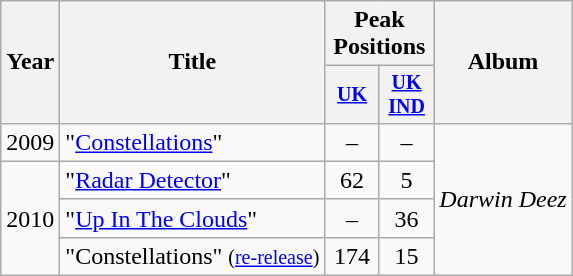<table class="wikitable">
<tr>
<th rowspan="2">Year</th>
<th rowspan="2">Title</th>
<th colspan="2">Peak Positions</th>
<th rowspan="2">Album</th>
</tr>
<tr style=font-size:smaller;>
<th width=30><a href='#'>UK</a></th>
<th width=30><a href='#'>UK<br>IND</a></th>
</tr>
<tr>
<td>2009</td>
<td>"<a href='#'>Constellations</a>"</td>
<td style="text-align:center;">–</td>
<td style="text-align:center;">–</td>
<td rowspan="4"><em>Darwin Deez</em></td>
</tr>
<tr>
<td rowspan="3">2010</td>
<td>"<a href='#'>Radar Detector</a>"</td>
<td style="text-align:center;">62</td>
<td style="text-align:center;">5</td>
</tr>
<tr>
<td>"<a href='#'>Up In The Clouds</a>"</td>
<td style="text-align:center;">–</td>
<td style="text-align:center;">36</td>
</tr>
<tr>
<td>"Constellations" <small>(<a href='#'>re-release</a>)</small></td>
<td style="text-align:center;">174</td>
<td style="text-align:center;">15</td>
</tr>
</table>
